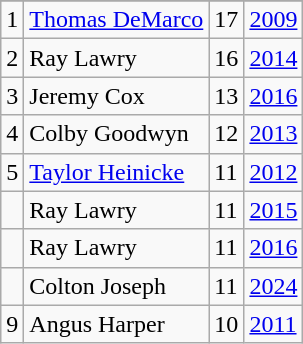<table class="wikitable">
<tr>
</tr>
<tr>
<td>1</td>
<td><a href='#'>Thomas DeMarco</a></td>
<td>17</td>
<td><a href='#'>2009</a></td>
</tr>
<tr>
<td>2</td>
<td>Ray Lawry</td>
<td>16</td>
<td><a href='#'>2014</a></td>
</tr>
<tr>
<td>3</td>
<td>Jeremy Cox</td>
<td>13</td>
<td><a href='#'>2016</a></td>
</tr>
<tr>
<td>4</td>
<td>Colby Goodwyn</td>
<td>12</td>
<td><a href='#'>2013</a></td>
</tr>
<tr>
<td>5</td>
<td><a href='#'>Taylor Heinicke</a></td>
<td>11</td>
<td><a href='#'>2012</a></td>
</tr>
<tr>
<td></td>
<td>Ray Lawry</td>
<td>11</td>
<td><a href='#'>2015</a></td>
</tr>
<tr>
<td></td>
<td>Ray Lawry</td>
<td>11</td>
<td><a href='#'>2016</a></td>
</tr>
<tr>
<td></td>
<td>Colton Joseph</td>
<td>11</td>
<td><a href='#'>2024</a></td>
</tr>
<tr>
<td>9</td>
<td>Angus Harper</td>
<td>10</td>
<td><a href='#'>2011</a></td>
</tr>
</table>
